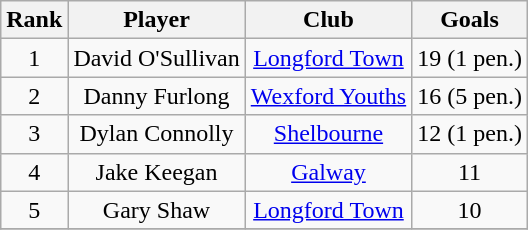<table class="wikitable" style="text-align:center">
<tr>
<th>Rank</th>
<th>Player</th>
<th>Club</th>
<th>Goals</th>
</tr>
<tr>
<td>1</td>
<td>David O'Sullivan</td>
<td><a href='#'>Longford Town</a></td>
<td>19 (1 pen.)</td>
</tr>
<tr>
<td>2</td>
<td>Danny Furlong</td>
<td><a href='#'>Wexford Youths</a></td>
<td>16 (5 pen.)</td>
</tr>
<tr>
<td>3</td>
<td>Dylan Connolly</td>
<td><a href='#'>Shelbourne</a></td>
<td>12 (1 pen.)</td>
</tr>
<tr>
<td>4</td>
<td>Jake Keegan</td>
<td><a href='#'>Galway</a></td>
<td>11</td>
</tr>
<tr>
<td>5</td>
<td>Gary Shaw</td>
<td><a href='#'>Longford Town</a></td>
<td>10</td>
</tr>
<tr>
</tr>
</table>
